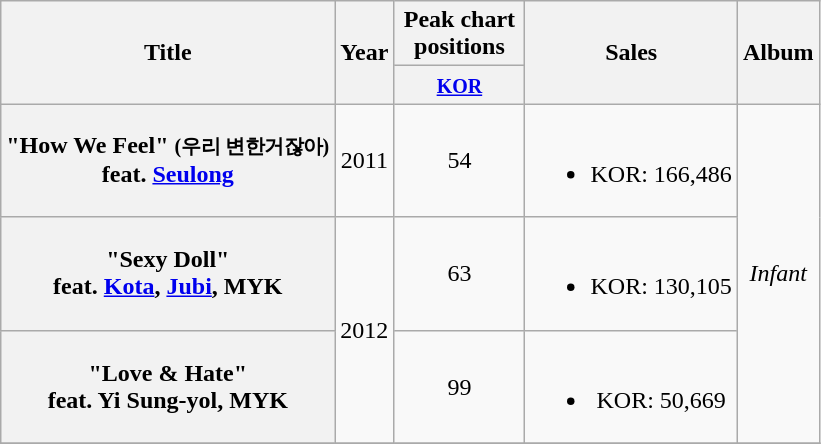<table class="wikitable plainrowheaders" style="text-align:center;" border="1">
<tr>
<th scope="col" rowspan="2">Title</th>
<th scope="col" rowspan="2">Year</th>
<th scope="col" colspan="1" style="width:5em;">Peak chart positions</th>
<th scope="col" rowspan="2">Sales</th>
<th scope="col" rowspan="2">Album</th>
</tr>
<tr>
<th><small><a href='#'>KOR</a></small><br></th>
</tr>
<tr>
<th scope="row">"How We Feel" <small>(우리 변한거잖아)</small><br>feat. <a href='#'>Seulong</a></th>
<td>2011</td>
<td>54</td>
<td><br><ul><li>KOR: 166,486</li></ul></td>
<td rowspan="3"><em>Infant</em></td>
</tr>
<tr>
<th scope="row">"Sexy Doll"<br>feat. <a href='#'>Kota</a>, <a href='#'>Jubi</a>, MYK</th>
<td rowspan="2">2012</td>
<td>63</td>
<td><br><ul><li>KOR: 130,105</li></ul></td>
</tr>
<tr>
<th scope="row">"Love & Hate"<br>feat. Yi Sung-yol, MYK</th>
<td>99</td>
<td><br><ul><li>KOR: 50,669</li></ul></td>
</tr>
<tr>
</tr>
</table>
